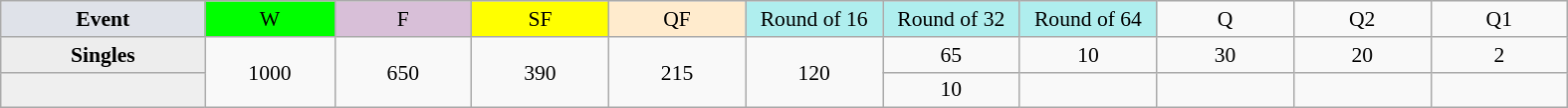<table class=wikitable style=font-size:90%;text-align:center>
<tr>
<td style="width:130px; background:#dfe2e9;"><strong>Event</strong></td>
<td style="width:80px; background:lime;">W</td>
<td style="width:85px; background:thistle;">F</td>
<td style="width:85px; background:#ff0;">SF</td>
<td style="width:85px; background:#ffebcd;">QF</td>
<td style="width:85px; background:#afeeee;">Round of 16</td>
<td style="width:85px; background:#afeeee;">Round of 32</td>
<td style="width:85px; background:#afeeee;">Round of 64</td>
<td style="width:85px;">Q</td>
<td style="width:85px;">Q2</td>
<td style="width:85px;">Q1</td>
</tr>
<tr>
<th style="background:#ededed;">Singles</th>
<td rowspan=2>1000</td>
<td rowspan=2>650</td>
<td rowspan=2>390</td>
<td rowspan=2>215</td>
<td rowspan=2>120</td>
<td>65</td>
<td>10</td>
<td>30</td>
<td>20</td>
<td>2</td>
</tr>
<tr>
<th style="background:#efefef;"></th>
<td>10</td>
<td></td>
<td></td>
<td></td>
<td></td>
</tr>
</table>
